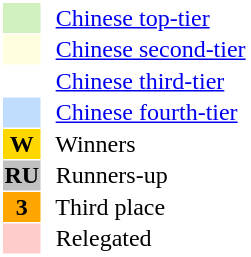<table style="border: 1px solid #ffffff; background-color: #ffffff" cellspacing="1" cellpadding="1">
<tr>
<td bgcolor="#D0F0C0" width="20"></td>
<td bgcolor="#ffffff" align="left">  <a href='#'>Chinese top-tier</a></td>
</tr>
<tr>
<td bgcolor="#FFFFE0" width="20"></td>
<td bgcolor="#ffffff" align="left">  <a href='#'>Chinese second-tier</a></td>
</tr>
<tr>
<th bgcolor="#ffffff" width="20"></th>
<td bgcolor="#ffffff" align="left">  <a href='#'>Chinese third-tier</a></td>
</tr>
<tr>
<th bgcolor="#c1ddfd" width="20"></th>
<td bgcolor="#ffffff" align="left">  <a href='#'>Chinese fourth-tier</a></td>
</tr>
<tr>
<th bgcolor="#FFD700" width="20">W</th>
<td bgcolor="#ffffff" align="left">  Winners</td>
</tr>
<tr>
<th bgcolor="#C0C0C0" width="20">RU</th>
<td bgcolor="#ffffff" align="left">  Runners-up</td>
</tr>
<tr>
<th bgcolor="#FFA500" width="20">3</th>
<td bgcolor="#ffffff" align="left">  Third place</td>
</tr>
<tr>
<th bgcolor="#ffcccc" width="20"></th>
<td bgcolor="#ffffff" align="left">  Relegated</td>
</tr>
</table>
